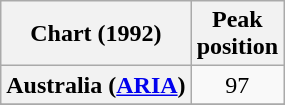<table class="wikitable sortable plainrowheaders">
<tr>
<th scope="col">Chart (1992)</th>
<th scope="col">Peak<br>position</th>
</tr>
<tr>
<th scope="row">Australia (<a href='#'>ARIA</a>)</th>
<td align="center">97</td>
</tr>
<tr>
</tr>
<tr>
</tr>
<tr>
</tr>
<tr>
</tr>
<tr>
</tr>
<tr>
</tr>
<tr>
</tr>
</table>
